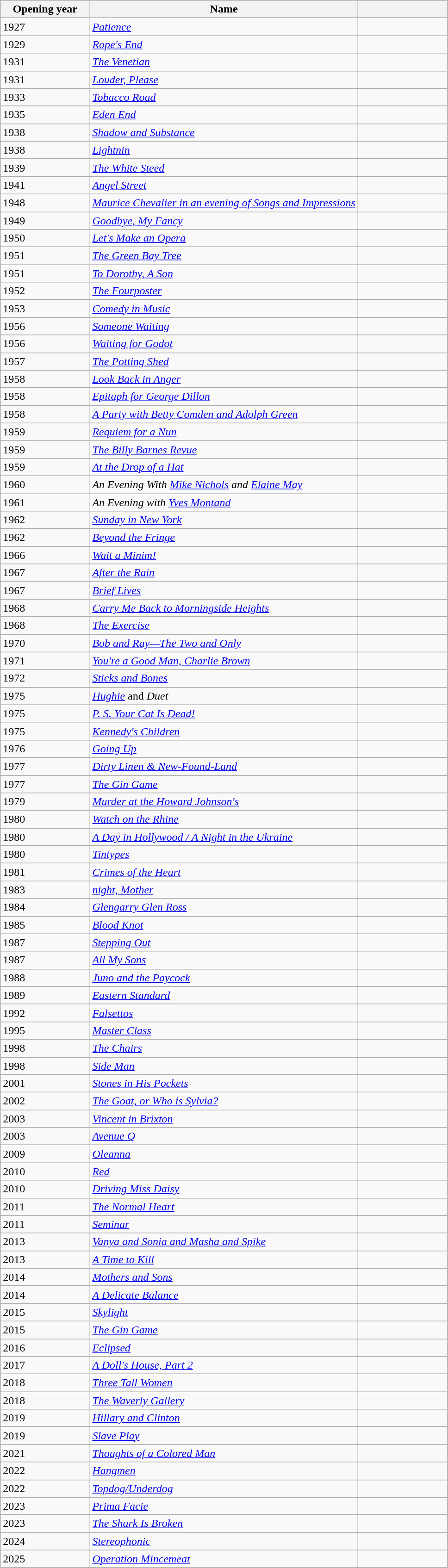<table class="wikitable sortable collapsible">
<tr>
<th width=20% scope="col">Opening year</th>
<th width=60% scope="col">Name</th>
<th width=20% scope="col" class="unsortable"></th>
</tr>
<tr>
<td>1927</td>
<td><em><a href='#'>Patience</a></em></td>
<td></td>
</tr>
<tr>
<td>1929</td>
<td><em><a href='#'>Rope's End</a></em></td>
<td></td>
</tr>
<tr>
<td>1931</td>
<td><em><a href='#'>The Venetian</a></em></td>
<td></td>
</tr>
<tr>
<td>1931</td>
<td><em><a href='#'>Louder, Please</a></em></td>
<td></td>
</tr>
<tr>
<td>1933</td>
<td><em><a href='#'>Tobacco Road</a></em></td>
<td></td>
</tr>
<tr>
<td>1935</td>
<td><em><a href='#'>Eden End</a></em></td>
<td></td>
</tr>
<tr>
<td>1938</td>
<td><em><a href='#'>Shadow and Substance</a></em></td>
<td></td>
</tr>
<tr>
<td>1938</td>
<td><em><a href='#'>Lightnin</a></em></td>
<td></td>
</tr>
<tr>
<td>1939</td>
<td><em><a href='#'>The White Steed</a></em></td>
<td></td>
</tr>
<tr>
<td>1941</td>
<td><em><a href='#'>Angel Street</a></em></td>
<td></td>
</tr>
<tr>
<td>1948</td>
<td><em><a href='#'>Maurice Chevalier in an evening of Songs and Impressions</a></em></td>
<td></td>
</tr>
<tr>
<td>1949</td>
<td><em><a href='#'>Goodbye, My Fancy</a></em></td>
<td></td>
</tr>
<tr>
<td>1950</td>
<td><em><a href='#'>Let's Make an Opera</a></em></td>
<td></td>
</tr>
<tr>
<td>1951</td>
<td><em><a href='#'>The Green Bay Tree</a></em></td>
<td></td>
</tr>
<tr>
<td>1951</td>
<td><em><a href='#'>To Dorothy, A Son</a></em></td>
<td></td>
</tr>
<tr>
<td>1952</td>
<td><em><a href='#'>The Fourposter</a></em></td>
<td></td>
</tr>
<tr>
<td>1953</td>
<td><em><a href='#'>Comedy in Music</a></em></td>
<td></td>
</tr>
<tr>
<td>1956</td>
<td><em><a href='#'>Someone Waiting</a></em></td>
<td></td>
</tr>
<tr>
<td>1956</td>
<td><em><a href='#'>Waiting for Godot</a></em></td>
<td></td>
</tr>
<tr>
<td>1957</td>
<td><em><a href='#'>The Potting Shed</a></em></td>
<td></td>
</tr>
<tr>
<td>1958</td>
<td><em><a href='#'>Look Back in Anger</a></em></td>
<td></td>
</tr>
<tr>
<td>1958</td>
<td><em><a href='#'>Epitaph for George Dillon</a></em></td>
<td></td>
</tr>
<tr>
<td>1958</td>
<td><em><a href='#'>A Party with Betty Comden and Adolph Green</a></em></td>
<td></td>
</tr>
<tr>
<td>1959</td>
<td><em><a href='#'>Requiem for a Nun</a></em></td>
<td></td>
</tr>
<tr>
<td>1959</td>
<td><em><a href='#'>The Billy Barnes Revue</a></em></td>
<td></td>
</tr>
<tr>
<td>1959</td>
<td><em><a href='#'>At the Drop of a Hat</a></em></td>
<td></td>
</tr>
<tr>
<td>1960</td>
<td><em>An Evening With <a href='#'>Mike Nichols</a> and <a href='#'>Elaine May</a></em></td>
<td></td>
</tr>
<tr>
<td>1961</td>
<td><em>An Evening with <a href='#'>Yves Montand</a></em></td>
<td></td>
</tr>
<tr>
<td>1962</td>
<td><em><a href='#'>Sunday in New York</a></em></td>
<td></td>
</tr>
<tr>
<td>1962</td>
<td><em><a href='#'>Beyond the Fringe</a></em></td>
<td></td>
</tr>
<tr>
<td>1966</td>
<td><em><a href='#'>Wait a Minim!</a></em></td>
<td></td>
</tr>
<tr>
<td>1967</td>
<td><em><a href='#'>After the Rain</a></em></td>
<td></td>
</tr>
<tr>
<td>1967</td>
<td><em><a href='#'>Brief Lives</a></em></td>
<td></td>
</tr>
<tr>
<td>1968</td>
<td><em><a href='#'>Carry Me Back to Morningside Heights</a></em></td>
<td></td>
</tr>
<tr>
<td>1968</td>
<td><em><a href='#'>The Exercise</a></em></td>
<td></td>
</tr>
<tr>
<td>1970</td>
<td><em><a href='#'>Bob and Ray—The Two and Only</a></em></td>
<td></td>
</tr>
<tr>
<td>1971</td>
<td><em><a href='#'>You're a Good Man, Charlie Brown</a></em></td>
<td></td>
</tr>
<tr>
<td>1972</td>
<td><em><a href='#'>Sticks and Bones</a></em></td>
<td></td>
</tr>
<tr>
<td>1975</td>
<td><em><a href='#'>Hughie</a></em> and <em>Duet</em></td>
<td></td>
</tr>
<tr>
<td>1975</td>
<td><em><a href='#'>P. S. Your Cat Is Dead!</a></em></td>
<td></td>
</tr>
<tr>
<td>1975</td>
<td><em><a href='#'>Kennedy's Children</a></em></td>
<td></td>
</tr>
<tr>
<td>1976</td>
<td><em><a href='#'>Going Up</a></em></td>
<td></td>
</tr>
<tr>
<td>1977</td>
<td><em><a href='#'>Dirty Linen & New-Found-Land</a></em></td>
<td></td>
</tr>
<tr>
<td>1977</td>
<td><em><a href='#'>The Gin Game</a></em></td>
<td></td>
</tr>
<tr>
<td>1979</td>
<td><em><a href='#'>Murder at the Howard Johnson's</a></em></td>
<td></td>
</tr>
<tr>
<td>1980</td>
<td><em><a href='#'>Watch on the Rhine</a></em></td>
<td></td>
</tr>
<tr>
<td>1980</td>
<td><em><a href='#'>A Day in Hollywood / A Night in the Ukraine</a></em></td>
<td></td>
</tr>
<tr>
<td>1980</td>
<td><em><a href='#'>Tintypes</a></em></td>
<td></td>
</tr>
<tr>
<td>1981</td>
<td><em><a href='#'>Crimes of the Heart</a></em></td>
<td></td>
</tr>
<tr>
<td>1983</td>
<td><em><a href='#'>night, Mother</a></em></td>
<td></td>
</tr>
<tr>
<td>1984</td>
<td><em><a href='#'>Glengarry Glen Ross</a></em></td>
<td></td>
</tr>
<tr>
<td>1985</td>
<td><em><a href='#'>Blood Knot</a></em></td>
<td></td>
</tr>
<tr>
<td>1987</td>
<td><em><a href='#'>Stepping Out</a></em></td>
<td></td>
</tr>
<tr>
<td>1987</td>
<td><em><a href='#'>All My Sons</a></em></td>
<td></td>
</tr>
<tr>
<td>1988</td>
<td><em><a href='#'>Juno and the Paycock</a></em></td>
<td></td>
</tr>
<tr>
<td>1989</td>
<td><em><a href='#'>Eastern Standard</a></em></td>
<td></td>
</tr>
<tr>
<td>1992</td>
<td><em><a href='#'>Falsettos</a></em></td>
<td></td>
</tr>
<tr>
<td>1995</td>
<td><em><a href='#'>Master Class</a></em></td>
<td></td>
</tr>
<tr>
<td>1998</td>
<td><em><a href='#'>The Chairs</a></em></td>
<td></td>
</tr>
<tr>
<td>1998</td>
<td><em><a href='#'>Side Man</a></em></td>
<td></td>
</tr>
<tr>
<td>2001</td>
<td><em><a href='#'>Stones in His Pockets</a></em></td>
<td></td>
</tr>
<tr>
<td>2002</td>
<td><em><a href='#'>The Goat, or Who is Sylvia?</a></em></td>
<td></td>
</tr>
<tr>
<td>2003</td>
<td><em><a href='#'>Vincent in Brixton</a></em></td>
<td></td>
</tr>
<tr>
<td>2003</td>
<td><em><a href='#'>Avenue Q</a></em></td>
<td></td>
</tr>
<tr>
<td>2009</td>
<td><em><a href='#'>Oleanna</a></em></td>
<td></td>
</tr>
<tr>
<td>2010</td>
<td><em><a href='#'>Red</a></em></td>
<td></td>
</tr>
<tr>
<td>2010</td>
<td><em><a href='#'>Driving Miss Daisy</a></em></td>
<td></td>
</tr>
<tr>
<td>2011</td>
<td><em><a href='#'>The Normal Heart</a></em></td>
<td></td>
</tr>
<tr>
<td>2011</td>
<td><em><a href='#'>Seminar</a></em></td>
<td></td>
</tr>
<tr>
<td>2013</td>
<td><em><a href='#'>Vanya and Sonia and Masha and Spike</a></em></td>
<td></td>
</tr>
<tr>
<td>2013</td>
<td><em><a href='#'>A Time to Kill</a></em></td>
<td></td>
</tr>
<tr>
<td>2014</td>
<td><em><a href='#'>Mothers and Sons</a></em></td>
<td></td>
</tr>
<tr>
<td>2014</td>
<td><em><a href='#'>A Delicate Balance</a></em></td>
<td></td>
</tr>
<tr>
<td>2015</td>
<td><em><a href='#'>Skylight</a></em></td>
<td></td>
</tr>
<tr>
<td>2015</td>
<td><em><a href='#'>The Gin Game</a></em></td>
<td></td>
</tr>
<tr>
<td>2016</td>
<td><em><a href='#'>Eclipsed</a></em></td>
<td></td>
</tr>
<tr>
<td>2017</td>
<td><em><a href='#'>A Doll's House, Part 2</a></em></td>
<td></td>
</tr>
<tr>
<td>2018</td>
<td><em><a href='#'>Three Tall Women</a></em></td>
<td></td>
</tr>
<tr>
<td>2018</td>
<td><em><a href='#'>The Waverly Gallery</a></em></td>
<td></td>
</tr>
<tr>
<td>2019</td>
<td><em><a href='#'>Hillary and Clinton</a></em></td>
<td></td>
</tr>
<tr>
<td>2019</td>
<td><em><a href='#'>Slave Play</a></em></td>
<td></td>
</tr>
<tr>
<td>2021</td>
<td><em><a href='#'>Thoughts of a Colored Man</a></em></td>
<td></td>
</tr>
<tr>
<td>2022</td>
<td><em><a href='#'>Hangmen</a></em></td>
<td></td>
</tr>
<tr>
<td>2022</td>
<td><em><a href='#'>Topdog/Underdog</a></em></td>
<td></td>
</tr>
<tr>
<td>2023</td>
<td><em><a href='#'>Prima Facie</a></em></td>
<td></td>
</tr>
<tr>
<td>2023</td>
<td><em><a href='#'>The Shark Is Broken</a></em></td>
<td></td>
</tr>
<tr>
<td>2024</td>
<td><em><a href='#'>Stereophonic</a></em></td>
<td></td>
</tr>
<tr>
<td>2025</td>
<td><em><a href='#'>Operation Mincemeat</a></em></td>
<td></td>
</tr>
</table>
